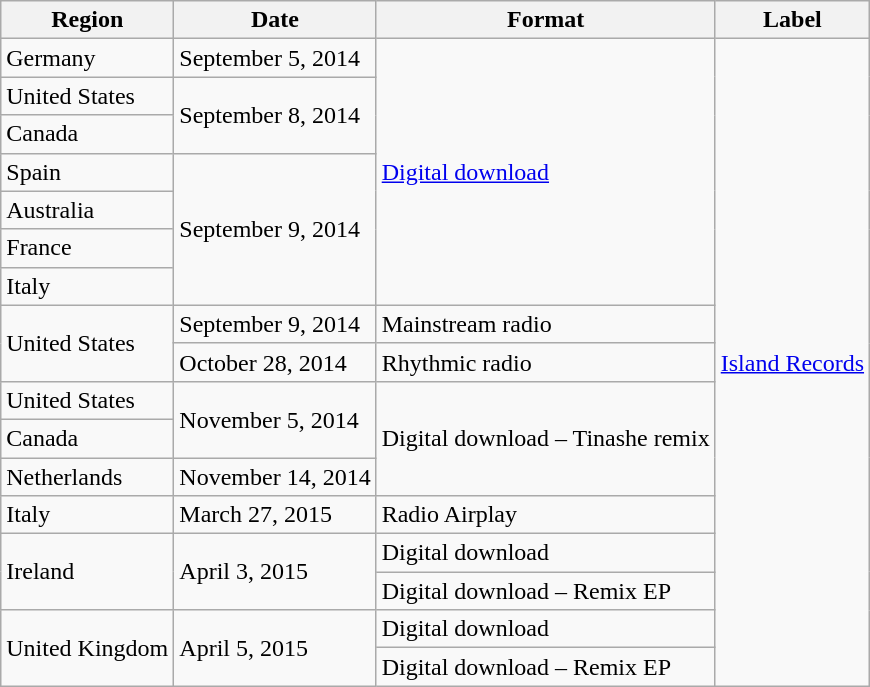<table class=wikitable>
<tr>
<th>Region</th>
<th>Date</th>
<th>Format</th>
<th>Label</th>
</tr>
<tr>
<td>Germany</td>
<td>September 5, 2014</td>
<td rowspan="7"><a href='#'>Digital download</a></td>
<td rowspan="17"><a href='#'>Island Records</a></td>
</tr>
<tr>
<td>United States</td>
<td rowspan="2">September 8, 2014</td>
</tr>
<tr>
<td>Canada</td>
</tr>
<tr>
<td>Spain</td>
<td rowspan="4">September 9, 2014</td>
</tr>
<tr>
<td>Australia</td>
</tr>
<tr>
<td>France</td>
</tr>
<tr>
<td>Italy</td>
</tr>
<tr>
<td rowspan="2">United States</td>
<td>September 9, 2014</td>
<td>Mainstream radio</td>
</tr>
<tr>
<td>October 28, 2014</td>
<td>Rhythmic radio</td>
</tr>
<tr>
<td>United States</td>
<td rowspan="2">November 5, 2014</td>
<td rowspan="3">Digital download – Tinashe remix</td>
</tr>
<tr>
<td>Canada</td>
</tr>
<tr>
<td>Netherlands</td>
<td>November 14, 2014</td>
</tr>
<tr>
<td>Italy</td>
<td>March 27, 2015</td>
<td>Radio Airplay</td>
</tr>
<tr>
<td rowspan="2">Ireland</td>
<td rowspan="2">April 3, 2015</td>
<td>Digital download</td>
</tr>
<tr>
<td>Digital download – Remix EP</td>
</tr>
<tr>
<td rowspan="2">United Kingdom</td>
<td rowspan="2">April 5, 2015</td>
<td>Digital download</td>
</tr>
<tr>
<td>Digital download – Remix EP</td>
</tr>
</table>
